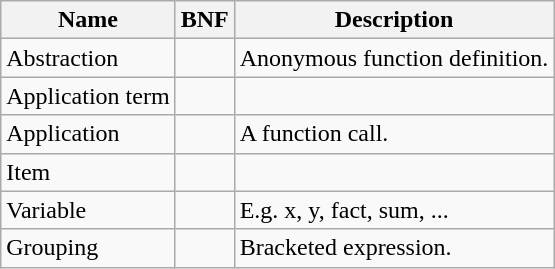<table class="wikitable">
<tr>
<th>Name</th>
<th>BNF</th>
<th>Description</th>
</tr>
<tr>
<td>Abstraction</td>
<td></td>
<td>Anonymous function definition.</td>
</tr>
<tr>
<td>Application term</td>
<td></td>
<td></td>
</tr>
<tr>
<td>Application</td>
<td></td>
<td>A function call.</td>
</tr>
<tr>
<td>Item</td>
<td></td>
<td></td>
</tr>
<tr>
<td>Variable</td>
<td></td>
<td>E.g. x, y, fact, sum, ...</td>
</tr>
<tr>
<td>Grouping</td>
<td></td>
<td>Bracketed expression.</td>
</tr>
</table>
